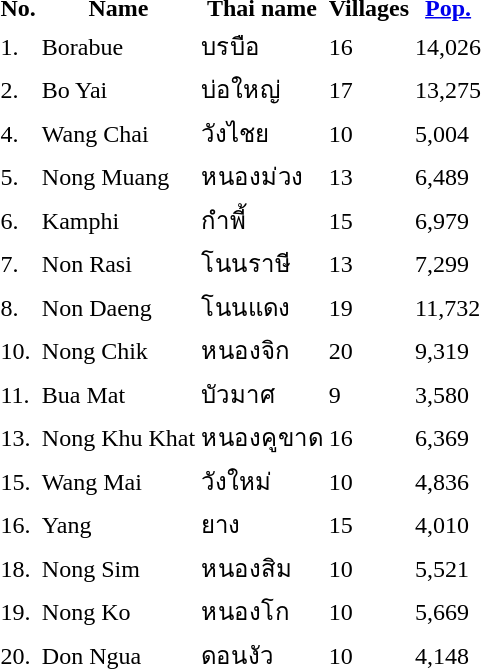<table>
<tr>
<th>No.</th>
<th>Name</th>
<th>Thai name</th>
<th>Villages</th>
<th><a href='#'>Pop.</a></th>
</tr>
<tr>
<td>1.</td>
<td>Borabue</td>
<td>บรบือ</td>
<td>16</td>
<td>14,026</td>
<td></td>
</tr>
<tr>
<td>2.</td>
<td>Bo Yai</td>
<td>บ่อใหญ่</td>
<td>17</td>
<td>13,275</td>
<td></td>
</tr>
<tr>
<td>4.</td>
<td>Wang Chai</td>
<td>วังไชย</td>
<td>10</td>
<td>5,004</td>
<td></td>
</tr>
<tr>
<td>5.</td>
<td>Nong Muang</td>
<td>หนองม่วง</td>
<td>13</td>
<td>6,489</td>
<td></td>
</tr>
<tr>
<td>6.</td>
<td>Kamphi</td>
<td>กำพี้</td>
<td>15</td>
<td>6,979</td>
<td></td>
</tr>
<tr>
<td>7.</td>
<td>Non Rasi</td>
<td>โนนราษี</td>
<td>13</td>
<td>7,299</td>
<td></td>
</tr>
<tr>
<td>8.</td>
<td>Non Daeng</td>
<td>โนนแดง</td>
<td>19</td>
<td>11,732</td>
<td></td>
</tr>
<tr>
<td>10.</td>
<td>Nong Chik</td>
<td>หนองจิก</td>
<td>20</td>
<td>9,319</td>
<td></td>
</tr>
<tr>
<td>11.</td>
<td>Bua Mat</td>
<td>บัวมาศ</td>
<td>9</td>
<td>3,580</td>
<td></td>
</tr>
<tr>
<td>13.</td>
<td>Nong Khu Khat</td>
<td>หนองคูขาด</td>
<td>16</td>
<td>6,369</td>
<td></td>
</tr>
<tr>
<td>15.</td>
<td>Wang Mai</td>
<td>วังใหม่</td>
<td>10</td>
<td>4,836</td>
<td></td>
</tr>
<tr>
<td>16.</td>
<td>Yang</td>
<td>ยาง</td>
<td>15</td>
<td>4,010</td>
<td></td>
</tr>
<tr>
<td>18.</td>
<td>Nong Sim</td>
<td>หนองสิม</td>
<td>10</td>
<td>5,521</td>
<td></td>
</tr>
<tr>
<td>19.</td>
<td>Nong Ko</td>
<td>หนองโก</td>
<td>10</td>
<td>5,669</td>
<td></td>
</tr>
<tr>
<td>20.</td>
<td>Don Ngua</td>
<td>ดอนงัว</td>
<td>10</td>
<td>4,148</td>
<td></td>
</tr>
</table>
